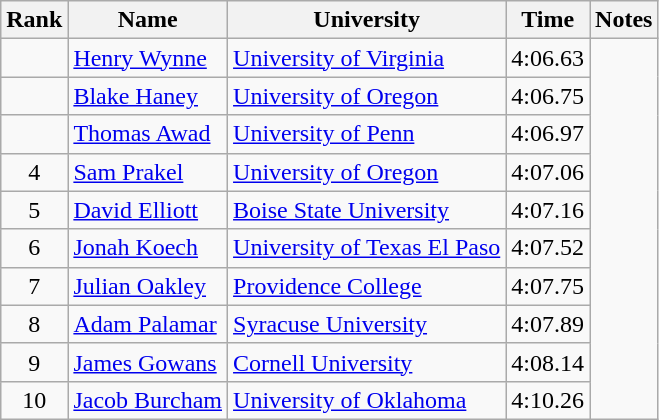<table class="wikitable sortable" style="text-align:center">
<tr>
<th>Rank</th>
<th>Name</th>
<th>University</th>
<th>Time</th>
<th>Notes</th>
</tr>
<tr>
<td></td>
<td align=left><a href='#'>Henry Wynne</a></td>
<td align=left><a href='#'>University of Virginia</a></td>
<td>4:06.63</td>
</tr>
<tr>
<td></td>
<td align=left><a href='#'>Blake Haney</a></td>
<td align=left><a href='#'>University of Oregon</a></td>
<td>4:06.75</td>
</tr>
<tr>
<td></td>
<td align=left><a href='#'>Thomas Awad</a></td>
<td align=left><a href='#'>University of Penn</a></td>
<td>4:06.97</td>
</tr>
<tr>
<td>4</td>
<td align=left><a href='#'>Sam Prakel</a></td>
<td align=left><a href='#'>University of Oregon</a></td>
<td>4:07.06</td>
</tr>
<tr>
<td>5</td>
<td align=left><a href='#'>David Elliott</a></td>
<td align=left><a href='#'>Boise State University</a></td>
<td>4:07.16</td>
</tr>
<tr>
<td>6</td>
<td align=left><a href='#'>Jonah Koech</a> </td>
<td align=left><a href='#'>University of Texas El Paso</a></td>
<td>4:07.52</td>
</tr>
<tr>
<td>7</td>
<td align=left><a href='#'>Julian Oakley</a></td>
<td align=left><a href='#'>Providence College</a></td>
<td>4:07.75</td>
</tr>
<tr>
<td>8</td>
<td align=left><a href='#'>Adam Palamar</a></td>
<td align=left><a href='#'>Syracuse University</a></td>
<td>4:07.89</td>
</tr>
<tr>
<td>9</td>
<td align=left><a href='#'>James Gowans</a></td>
<td align=left><a href='#'>Cornell University</a></td>
<td>4:08.14</td>
</tr>
<tr>
<td>10</td>
<td align=left><a href='#'>Jacob Burcham</a></td>
<td align=left><a href='#'>University of Oklahoma</a></td>
<td>4:10.26</td>
</tr>
</table>
